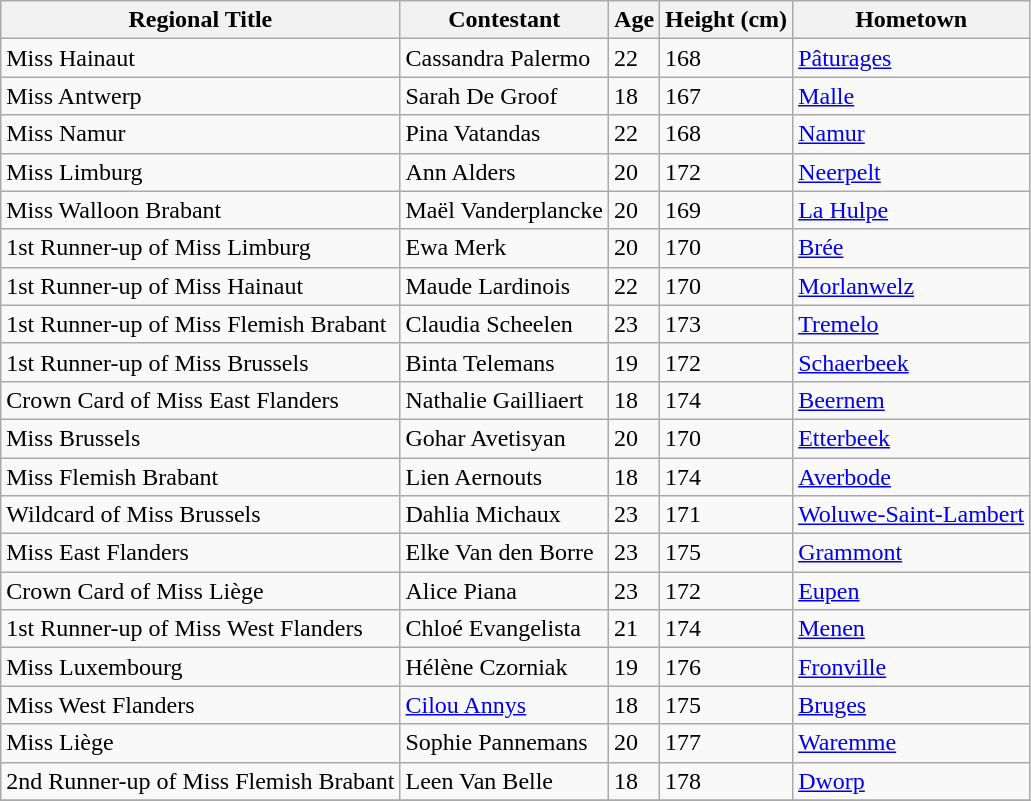<table class="sortable wikitable">
<tr>
<th>Regional Title</th>
<th>Contestant</th>
<th>Age</th>
<th>Height (cm)</th>
<th>Hometown</th>
</tr>
<tr>
<td>Miss Hainaut</td>
<td>Cassandra Palermo</td>
<td>22</td>
<td>168</td>
<td><a href='#'>Pâturages</a></td>
</tr>
<tr>
<td>Miss Antwerp</td>
<td>Sarah De Groof</td>
<td>18</td>
<td>167</td>
<td><a href='#'>Malle</a></td>
</tr>
<tr>
<td>Miss Namur</td>
<td>Pina Vatandas</td>
<td>22</td>
<td>168</td>
<td><a href='#'>Namur</a></td>
</tr>
<tr>
<td>Miss Limburg</td>
<td>Ann Alders</td>
<td>20</td>
<td>172</td>
<td><a href='#'>Neerpelt</a></td>
</tr>
<tr>
<td>Miss Walloon Brabant</td>
<td>Maël Vanderplancke</td>
<td>20</td>
<td>169</td>
<td><a href='#'>La Hulpe</a></td>
</tr>
<tr>
<td>1st Runner-up of Miss Limburg</td>
<td>Ewa Merk</td>
<td>20</td>
<td>170</td>
<td><a href='#'>Brée</a></td>
</tr>
<tr>
<td>1st Runner-up of Miss Hainaut</td>
<td>Maude Lardinois</td>
<td>22</td>
<td>170</td>
<td><a href='#'>Morlanwelz</a></td>
</tr>
<tr>
<td>1st Runner-up of Miss Flemish Brabant</td>
<td>Claudia Scheelen</td>
<td>23</td>
<td>173</td>
<td><a href='#'>Tremelo</a></td>
</tr>
<tr>
<td>1st Runner-up of Miss Brussels</td>
<td>Binta Telemans</td>
<td>19</td>
<td>172</td>
<td><a href='#'>Schaerbeek</a></td>
</tr>
<tr>
<td>Crown Card of Miss East Flanders</td>
<td>Nathalie Gailliaert</td>
<td>18</td>
<td>174</td>
<td><a href='#'>Beernem</a></td>
</tr>
<tr>
<td>Miss Brussels</td>
<td>Gohar Avetisyan</td>
<td>20</td>
<td>170</td>
<td><a href='#'>Etterbeek</a></td>
</tr>
<tr>
<td>Miss Flemish Brabant</td>
<td>Lien Aernouts</td>
<td>18</td>
<td>174</td>
<td><a href='#'>Averbode</a></td>
</tr>
<tr>
<td>Wildcard of Miss Brussels</td>
<td>Dahlia Michaux</td>
<td>23</td>
<td>171</td>
<td><a href='#'>Woluwe-Saint-Lambert</a></td>
</tr>
<tr>
<td>Miss East Flanders</td>
<td>Elke Van den Borre</td>
<td>23</td>
<td>175</td>
<td><a href='#'>Grammont</a></td>
</tr>
<tr>
<td>Crown Card of Miss Liège</td>
<td>Alice Piana</td>
<td>23</td>
<td>172</td>
<td><a href='#'>Eupen</a></td>
</tr>
<tr>
<td>1st Runner-up of Miss West Flanders</td>
<td>Chloé Evangelista</td>
<td>21</td>
<td>174</td>
<td><a href='#'>Menen</a></td>
</tr>
<tr>
<td>Miss Luxembourg</td>
<td>Hélène Czorniak</td>
<td>19</td>
<td>176</td>
<td><a href='#'>Fronville</a></td>
</tr>
<tr>
<td>Miss West Flanders</td>
<td><a href='#'>Cilou Annys</a></td>
<td>18</td>
<td>175</td>
<td><a href='#'>Bruges</a></td>
</tr>
<tr>
<td>Miss Liège</td>
<td>Sophie Pannemans</td>
<td>20</td>
<td>177</td>
<td><a href='#'>Waremme</a></td>
</tr>
<tr>
<td>2nd Runner-up of Miss Flemish Brabant</td>
<td>Leen Van Belle</td>
<td>18</td>
<td>178</td>
<td><a href='#'>Dworp</a></td>
</tr>
<tr>
</tr>
</table>
